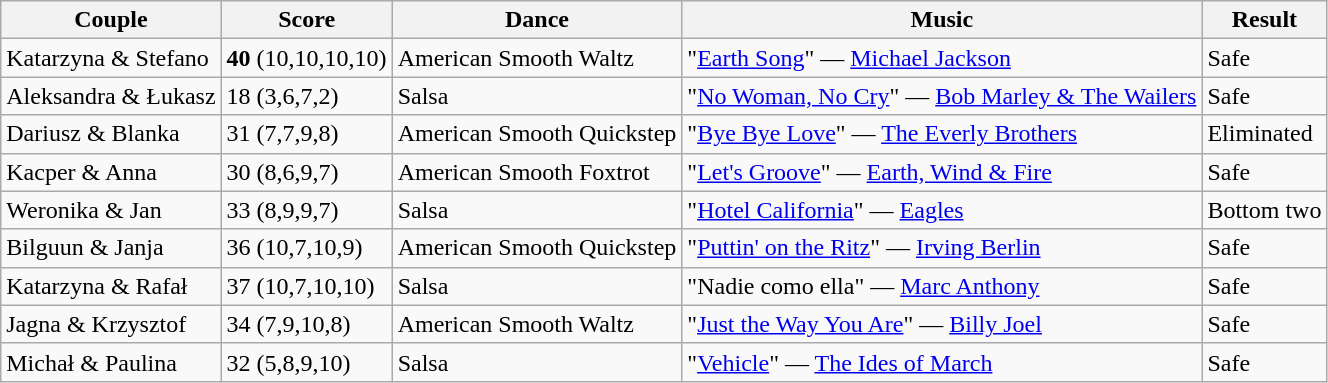<table class="wikitable">
<tr>
<th>Couple</th>
<th>Score</th>
<th>Dance</th>
<th>Music</th>
<th>Result</th>
</tr>
<tr>
<td>Katarzyna & Stefano</td>
<td><strong>40</strong> (10,10,10,10)</td>
<td>American Smooth Waltz</td>
<td>"<a href='#'>Earth Song</a>" — <a href='#'>Michael Jackson</a></td>
<td>Safe</td>
</tr>
<tr>
<td>Aleksandra & Łukasz</td>
<td>18 (3,6,7,2)</td>
<td>Salsa</td>
<td>"<a href='#'>No Woman, No Cry</a>" — <a href='#'>Bob Marley & The Wailers</a></td>
<td>Safe</td>
</tr>
<tr>
<td>Dariusz & Blanka</td>
<td>31 (7,7,9,8)</td>
<td>American Smooth Quickstep</td>
<td>"<a href='#'>Bye Bye Love</a>" — <a href='#'>The Everly Brothers</a></td>
<td>Eliminated</td>
</tr>
<tr>
<td>Kacper & Anna</td>
<td>30 (8,6,9,7)</td>
<td>American Smooth Foxtrot</td>
<td>"<a href='#'>Let's Groove</a>" — <a href='#'>Earth, Wind & Fire</a></td>
<td>Safe</td>
</tr>
<tr>
<td>Weronika & Jan</td>
<td>33 (8,9,9,7)</td>
<td>Salsa</td>
<td>"<a href='#'>Hotel California</a>" — <a href='#'>Eagles</a></td>
<td>Bottom two</td>
</tr>
<tr>
<td>Bilguun & Janja</td>
<td>36 (10,7,10,9)</td>
<td>American Smooth Quickstep</td>
<td>"<a href='#'>Puttin' on the Ritz</a>" — <a href='#'>Irving Berlin</a></td>
<td>Safe</td>
</tr>
<tr>
<td>Katarzyna & Rafał</td>
<td>37 (10,7,10,10)</td>
<td>Salsa</td>
<td>"Nadie como ella" — <a href='#'>Marc Anthony</a></td>
<td>Safe</td>
</tr>
<tr>
<td>Jagna & Krzysztof</td>
<td>34 (7,9,10,8)</td>
<td>American Smooth Waltz</td>
<td>"<a href='#'>Just the Way You Are</a>" — <a href='#'>Billy Joel</a></td>
<td>Safe</td>
</tr>
<tr>
<td>Michał & Paulina</td>
<td>32 (5,8,9,10)</td>
<td>Salsa</td>
<td>"<a href='#'>Vehicle</a>" — <a href='#'>The Ides of March</a></td>
<td>Safe</td>
</tr>
</table>
